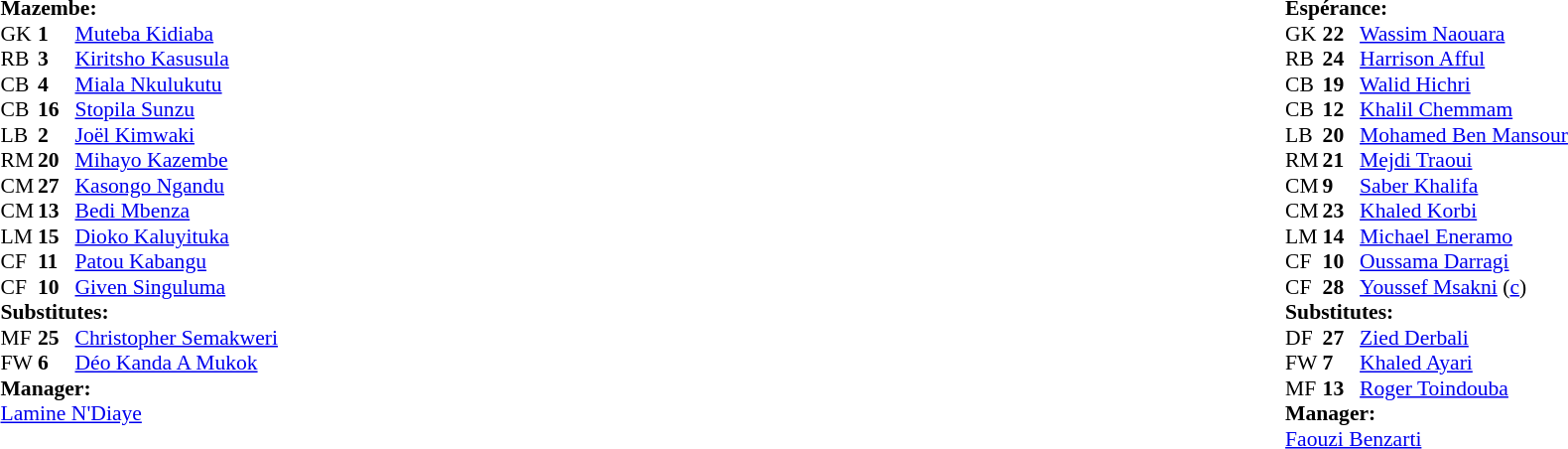<table width="100%">
<tr>
<td valign="top" width="52%"><br><table style="font-size: 90%" cellspacing="0" cellpadding="0">
<tr>
<td colspan="4"><strong>Mazembe:</strong></td>
</tr>
<tr>
<th width=25></th>
<th width=25></th>
</tr>
<tr>
<td>GK</td>
<td><strong>1</strong></td>
<td> <a href='#'>Muteba Kidiaba</a></td>
</tr>
<tr>
<td>RB</td>
<td><strong>3</strong></td>
<td> <a href='#'>Kiritsho Kasusula</a></td>
</tr>
<tr>
<td>CB</td>
<td><strong>4</strong></td>
<td> <a href='#'>Miala Nkulukutu</a></td>
</tr>
<tr>
<td>CB</td>
<td><strong>16</strong></td>
<td> <a href='#'>Stopila Sunzu</a></td>
</tr>
<tr>
<td>LB</td>
<td><strong>2</strong></td>
<td> <a href='#'>Joël Kimwaki</a></td>
</tr>
<tr>
<td>RM</td>
<td><strong>20</strong></td>
<td> <a href='#'>Mihayo Kazembe</a></td>
</tr>
<tr>
<td>CM</td>
<td><strong>27</strong></td>
<td> <a href='#'>Kasongo Ngandu</a></td>
<td></td>
<td></td>
</tr>
<tr>
<td>CM</td>
<td><strong>13</strong></td>
<td> <a href='#'>Bedi Mbenza</a></td>
</tr>
<tr>
<td>LM</td>
<td><strong>15</strong></td>
<td> <a href='#'>Dioko Kaluyituka</a></td>
</tr>
<tr>
<td>CF</td>
<td><strong>11</strong></td>
<td> <a href='#'>Patou Kabangu</a></td>
<td></td>
<td></td>
</tr>
<tr>
<td>CF</td>
<td><strong>10</strong></td>
<td> <a href='#'>Given Singuluma</a></td>
</tr>
<tr>
<td colspan=3><strong>Substitutes:</strong></td>
</tr>
<tr>
<td>MF</td>
<td><strong>25</strong></td>
<td> <a href='#'>Christopher Semakweri</a></td>
<td></td>
<td></td>
</tr>
<tr>
<td>FW</td>
<td><strong>6</strong></td>
<td> <a href='#'>Déo Kanda A Mukok</a></td>
<td></td>
<td></td>
</tr>
<tr>
<td colspan=3><strong>Manager:</strong></td>
</tr>
<tr>
<td colspan=4> <a href='#'>Lamine N'Diaye</a></td>
</tr>
</table>
</td>
<td valign="top" align="center"></td>
<td valign="top" width="50%"><br><table style="font-size: 90%" cellspacing="0" cellpadding="0" align=center>
<tr>
<td colspan="4"><strong>Espérance:</strong></td>
</tr>
<tr>
<th width=25></th>
<th width=25></th>
</tr>
<tr>
<td>GK</td>
<td><strong>22</strong></td>
<td> <a href='#'>Wassim Naouara</a></td>
</tr>
<tr>
<td>RB</td>
<td><strong>24</strong></td>
<td> <a href='#'>Harrison Afful</a></td>
</tr>
<tr>
<td>CB</td>
<td><strong>19</strong></td>
<td> <a href='#'>Walid Hichri</a></td>
</tr>
<tr>
<td>CB</td>
<td><strong>12</strong></td>
<td> <a href='#'>Khalil Chemmam</a></td>
</tr>
<tr>
<td>LB</td>
<td><strong>20</strong></td>
<td> <a href='#'>Mohamed Ben Mansour</a></td>
<td></td>
</tr>
<tr>
<td>RM</td>
<td><strong>21</strong></td>
<td> <a href='#'>Mejdi Traoui</a></td>
</tr>
<tr>
<td>CM</td>
<td><strong>9</strong></td>
<td> <a href='#'>Saber Khalifa</a></td>
</tr>
<tr>
<td>CM</td>
<td><strong>23</strong></td>
<td> <a href='#'>Khaled Korbi</a></td>
</tr>
<tr>
<td>LM</td>
<td><strong>14</strong></td>
<td> <a href='#'>Michael Eneramo</a></td>
<td></td>
<td></td>
</tr>
<tr>
<td>CF</td>
<td><strong>10</strong></td>
<td> <a href='#'>Oussama Darragi</a></td>
<td></td>
<td></td>
</tr>
<tr>
<td>CF</td>
<td><strong>28</strong></td>
<td> <a href='#'>Youssef Msakni</a> (<a href='#'>c</a>)</td>
<td></td>
<td></td>
</tr>
<tr>
<td colspan=3><strong>Substitutes:</strong></td>
</tr>
<tr>
<td>DF</td>
<td><strong>27</strong></td>
<td> <a href='#'>Zied Derbali</a></td>
<td></td>
<td></td>
</tr>
<tr>
<td>FW</td>
<td><strong>7</strong></td>
<td> <a href='#'>Khaled Ayari</a></td>
<td></td>
<td></td>
</tr>
<tr>
<td>MF</td>
<td><strong>13</strong></td>
<td> <a href='#'>Roger Toindouba</a></td>
<td></td>
<td></td>
</tr>
<tr>
<td colspan=3><strong>Manager:</strong></td>
</tr>
<tr>
<td colspan=4> <a href='#'>Faouzi Benzarti</a></td>
</tr>
</table>
</td>
</tr>
</table>
